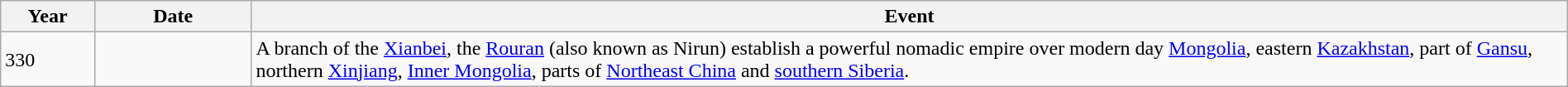<table class="wikitable" width="100%">
<tr>
<th style="width:6%">Year</th>
<th style="width:10%">Date</th>
<th>Event</th>
</tr>
<tr>
<td>330</td>
<td></td>
<td>A branch of the <a href='#'>Xianbei</a>, the <a href='#'>Rouran</a> (also known as Nirun) establish a powerful nomadic empire over modern day <a href='#'>Mongolia</a>, eastern <a href='#'>Kazakhstan</a>, part of <a href='#'>Gansu</a>, northern <a href='#'>Xinjiang</a>, <a href='#'>Inner Mongolia</a>, parts of <a href='#'>Northeast China</a> and <a href='#'>southern Siberia</a>.</td>
</tr>
</table>
